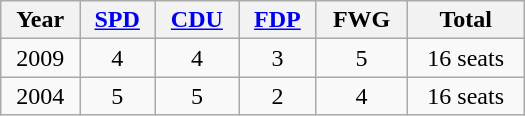<table class="wikitable" width="350">
<tr>
<th>Year</th>
<th><a href='#'>SPD</a></th>
<th><a href='#'>CDU</a></th>
<th><a href='#'>FDP</a></th>
<th>FWG</th>
<th>Total</th>
</tr>
<tr align="center">
<td>2009</td>
<td>4</td>
<td>4</td>
<td>3</td>
<td>5</td>
<td>16 seats</td>
</tr>
<tr align="center">
<td>2004</td>
<td>5</td>
<td>5</td>
<td>2</td>
<td>4</td>
<td>16 seats</td>
</tr>
</table>
